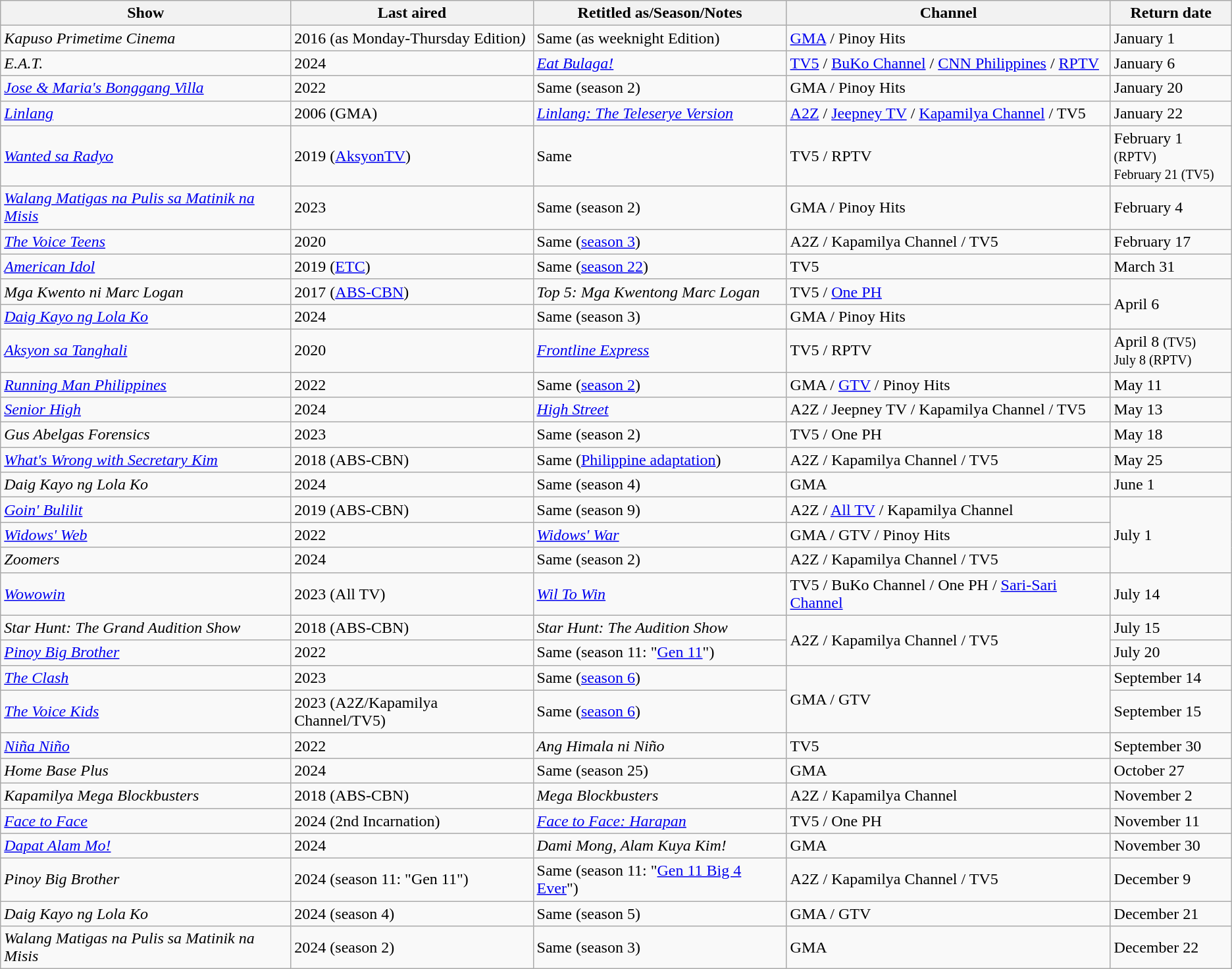<table class="wikitable">
<tr>
<th>Show</th>
<th>Last aired</th>
<th>Retitled as/Season/Notes</th>
<th>Channel</th>
<th>Return date</th>
</tr>
<tr>
<td><em>Kapuso Primetime Cinema</em></td>
<td>2016 (as Monday-Thursday Edition<em>)</em></td>
<td>Same (as weeknight Edition)</td>
<td><a href='#'>GMA</a> / Pinoy Hits</td>
<td>January 1</td>
</tr>
<tr>
<td><em>E.A.T.</em></td>
<td>2024</td>
<td><em><a href='#'>Eat Bulaga!</a></em></td>
<td><a href='#'>TV5</a> / <a href='#'>BuKo Channel</a> / <a href='#'>CNN Philippines</a> / <a href='#'>RPTV</a></td>
<td>January 6</td>
</tr>
<tr>
<td><em><a href='#'>Jose & Maria's Bonggang Villa</a></em></td>
<td>2022</td>
<td>Same (season 2)</td>
<td>GMA / Pinoy Hits</td>
<td>January 20</td>
</tr>
<tr>
<td><em><a href='#'>Linlang</a></em></td>
<td>2006 (GMA)</td>
<td><em><a href='#'>Linlang: The Teleserye Version</a></em></td>
<td><a href='#'>A2Z</a> / <a href='#'>Jeepney TV</a> / <a href='#'>Kapamilya Channel</a> / TV5</td>
<td>January 22</td>
</tr>
<tr>
<td><em><a href='#'>Wanted sa Radyo</a></em></td>
<td>2019 (<a href='#'>AksyonTV</a>)</td>
<td>Same</td>
<td>TV5 / RPTV</td>
<td>February 1 <small>(RPTV)</small><br><small>February 21 (TV5)</small></td>
</tr>
<tr>
<td><em><a href='#'>Walang Matigas na Pulis sa Matinik na Misis</a></em></td>
<td>2023</td>
<td>Same (season 2)</td>
<td>GMA / Pinoy Hits</td>
<td>February 4</td>
</tr>
<tr>
<td><em><a href='#'>The Voice Teens</a></em></td>
<td>2020</td>
<td>Same (<a href='#'>season 3</a>)</td>
<td>A2Z / Kapamilya Channel / TV5</td>
<td>February 17</td>
</tr>
<tr>
<td><em><a href='#'>American Idol</a></em></td>
<td>2019 (<a href='#'>ETC</a>)</td>
<td>Same (<a href='#'>season 22</a>)</td>
<td>TV5</td>
<td>March 31</td>
</tr>
<tr>
<td><em>Mga Kwento ni Marc Logan</em></td>
<td>2017 (<a href='#'>ABS-CBN</a>)</td>
<td><em>Top 5: Mga Kwentong Marc Logan</em></td>
<td>TV5 / <a href='#'>One PH</a></td>
<td rowspan="2">April 6</td>
</tr>
<tr>
<td><em><a href='#'>Daig Kayo ng Lola Ko</a></em></td>
<td>2024</td>
<td>Same (season 3)</td>
<td>GMA / Pinoy Hits</td>
</tr>
<tr>
<td><em><a href='#'>Aksyon sa Tanghali</a></em></td>
<td>2020</td>
<td><em><a href='#'>Frontline Express</a></em></td>
<td>TV5 / RPTV</td>
<td>April 8 <small>(TV5)</small><br><small>July 8 (RPTV)</small></td>
</tr>
<tr>
<td><em><a href='#'>Running Man Philippines</a></em></td>
<td>2022</td>
<td>Same (<a href='#'>season 2</a>)</td>
<td>GMA / <a href='#'>GTV</a> / Pinoy Hits</td>
<td>May 11</td>
</tr>
<tr>
<td><em><a href='#'>Senior High</a></em></td>
<td>2024</td>
<td><em><a href='#'>High Street</a></em></td>
<td>A2Z / Jeepney TV / Kapamilya Channel / TV5</td>
<td>May 13</td>
</tr>
<tr>
<td><em>Gus Abelgas Forensics</em></td>
<td>2023</td>
<td>Same (season 2)</td>
<td>TV5 / One PH</td>
<td>May 18</td>
</tr>
<tr>
<td><em><a href='#'>What's Wrong with Secretary Kim</a></em></td>
<td>2018 (ABS-CBN)</td>
<td>Same (<a href='#'>Philippine adaptation</a>)</td>
<td>A2Z / Kapamilya Channel / TV5</td>
<td>May 25</td>
</tr>
<tr>
<td><em>Daig Kayo ng Lola Ko</em></td>
<td>2024</td>
<td>Same (season 4)</td>
<td>GMA</td>
<td>June 1</td>
</tr>
<tr>
<td><em><a href='#'>Goin' Bulilit</a></em></td>
<td>2019 (ABS-CBN)</td>
<td>Same (season 9)</td>
<td>A2Z / <a href='#'>All TV</a> / Kapamilya Channel</td>
<td rowspan="3">July 1</td>
</tr>
<tr>
<td><em><a href='#'>Widows' Web</a></em></td>
<td>2022</td>
<td><em><a href='#'>Widows' War</a></em></td>
<td>GMA / GTV / Pinoy Hits</td>
</tr>
<tr>
<td><em>Zoomers</em></td>
<td>2024</td>
<td>Same (season 2)</td>
<td>A2Z / Kapamilya Channel / TV5</td>
</tr>
<tr>
<td><em><a href='#'>Wowowin</a></em></td>
<td>2023 (All TV)</td>
<td><em><a href='#'>Wil To Win</a></em></td>
<td>TV5 / BuKo Channel / One PH / <a href='#'>Sari-Sari Channel</a></td>
<td>July 14</td>
</tr>
<tr>
<td><em>Star Hunt: The Grand Audition Show</em></td>
<td>2018 (ABS-CBN)</td>
<td><em>Star Hunt: The Audition Show</em></td>
<td rowspan="2">A2Z / Kapamilya Channel / TV5</td>
<td>July 15</td>
</tr>
<tr>
<td><em><a href='#'>Pinoy Big Brother</a></em></td>
<td>2022</td>
<td>Same (season 11: "<a href='#'>Gen 11</a>")</td>
<td>July 20</td>
</tr>
<tr>
<td><em><a href='#'>The Clash</a></em></td>
<td>2023</td>
<td>Same (<a href='#'>season 6</a>)</td>
<td rowspan="2">GMA / GTV</td>
<td>September 14</td>
</tr>
<tr>
<td><em><a href='#'>The Voice Kids</a></em></td>
<td>2023 (A2Z/Kapamilya Channel/TV5)</td>
<td>Same (<a href='#'>season 6</a>)</td>
<td>September 15</td>
</tr>
<tr>
<td><em><a href='#'>Niña Niño</a></em></td>
<td>2022</td>
<td><em>Ang Himala ni Niño</em></td>
<td>TV5</td>
<td>September 30</td>
</tr>
<tr>
<td><em>Home Base Plus</em></td>
<td>2024</td>
<td>Same (season 25)</td>
<td>GMA</td>
<td>October 27</td>
</tr>
<tr>
<td><em>Kapamilya Mega Blockbusters</em></td>
<td>2018 (ABS-CBN)</td>
<td><em>Mega Blockbusters</em></td>
<td>A2Z / Kapamilya Channel</td>
<td>November 2</td>
</tr>
<tr>
<td><em><a href='#'>Face to Face</a></em></td>
<td>2024 (2nd Incarnation)</td>
<td><em><a href='#'>Face to Face: Harapan</a></em></td>
<td>TV5 / One PH</td>
<td>November 11</td>
</tr>
<tr>
<td><em><a href='#'>Dapat Alam Mo!</a></em></td>
<td>2024</td>
<td><em>Dami Mong, Alam Kuya Kim!</em></td>
<td>GMA</td>
<td>November 30</td>
</tr>
<tr>
<td><em>Pinoy Big Brother</em></td>
<td>2024 (season 11: "Gen 11")</td>
<td>Same (season 11: "<a href='#'>Gen 11 Big 4 Ever</a>")</td>
<td>A2Z / Kapamilya Channel / TV5</td>
<td>December 9</td>
</tr>
<tr>
<td><em>Daig Kayo ng Lola Ko</em></td>
<td>2024 (season 4)</td>
<td>Same (season 5)</td>
<td>GMA / GTV</td>
<td>December 21</td>
</tr>
<tr>
<td><em>Walang Matigas na Pulis sa Matinik na Misis</em></td>
<td>2024 (season 2)</td>
<td>Same (season 3)</td>
<td>GMA</td>
<td>December 22</td>
</tr>
</table>
